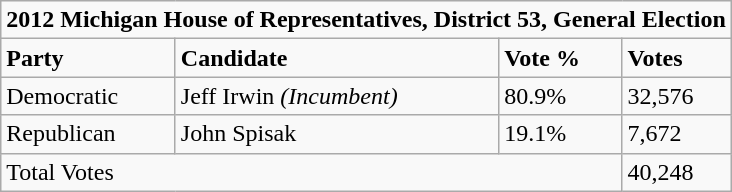<table class="wikitable">
<tr>
<td colspan="4"><strong>2012 Michigan House of Representatives, District 53, General Election</strong></td>
</tr>
<tr>
<td><strong>Party</strong></td>
<td><strong>Candidate</strong></td>
<td><strong>Vote %</strong></td>
<td><strong>Votes</strong></td>
</tr>
<tr>
<td>Democratic</td>
<td>Jeff Irwin <em>(Incumbent)</em></td>
<td>80.9%</td>
<td>32,576</td>
</tr>
<tr>
<td>Republican</td>
<td>John Spisak</td>
<td>19.1%</td>
<td>7,672</td>
</tr>
<tr>
<td colspan="3">Total Votes</td>
<td>40,248</td>
</tr>
</table>
